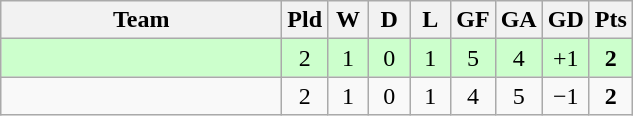<table class="wikitable" style="text-align:center;">
<tr>
<th width=180>Team</th>
<th width=20>Pld</th>
<th width=20>W</th>
<th width=20>D</th>
<th width=20>L</th>
<th width=20>GF</th>
<th width=20>GA</th>
<th width=20>GD</th>
<th width=20>Pts</th>
</tr>
<tr bgcolor="ccffcc">
<td align="left"></td>
<td>2</td>
<td>1</td>
<td>0</td>
<td>1</td>
<td>5</td>
<td>4</td>
<td>+1</td>
<td><strong>2</strong></td>
</tr>
<tr>
<td align="left"></td>
<td>2</td>
<td>1</td>
<td>0</td>
<td>1</td>
<td>4</td>
<td>5</td>
<td>−1</td>
<td><strong>2</strong></td>
</tr>
</table>
